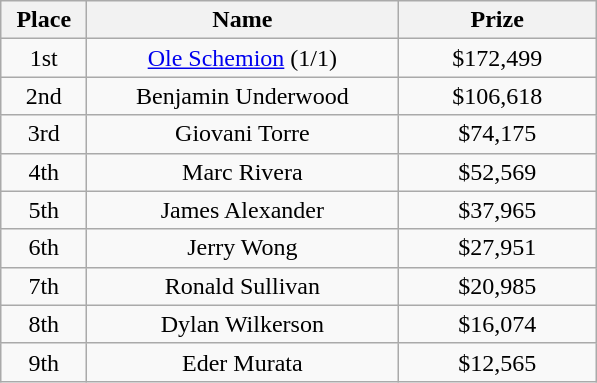<table class="wikitable">
<tr>
<th width="50">Place</th>
<th width="200">Name</th>
<th width="125">Prize</th>
</tr>
<tr>
<td align = "center">1st</td>
<td align = "center"><a href='#'>Ole Schemion</a> (1/1)</td>
<td align="center">$172,499</td>
</tr>
<tr>
<td align = "center">2nd</td>
<td align = "center">Benjamin Underwood</td>
<td align="center">$106,618</td>
</tr>
<tr>
<td align = "center">3rd</td>
<td align = "center">Giovani Torre</td>
<td align="center">$74,175</td>
</tr>
<tr>
<td align = "center">4th</td>
<td align = "center">Marc Rivera</td>
<td align="center">$52,569</td>
</tr>
<tr>
<td align = "center">5th</td>
<td align = "center">James Alexander</td>
<td align="center">$37,965</td>
</tr>
<tr>
<td align = "center">6th</td>
<td align = "center">Jerry Wong</td>
<td align="center">$27,951</td>
</tr>
<tr>
<td align = "center">7th</td>
<td align = "center">Ronald Sullivan</td>
<td align="center">$20,985</td>
</tr>
<tr>
<td align = "center">8th</td>
<td align = "center">Dylan Wilkerson</td>
<td align="center">$16,074</td>
</tr>
<tr>
<td align = "center">9th</td>
<td align = "center">Eder Murata</td>
<td align="center">$12,565</td>
</tr>
</table>
